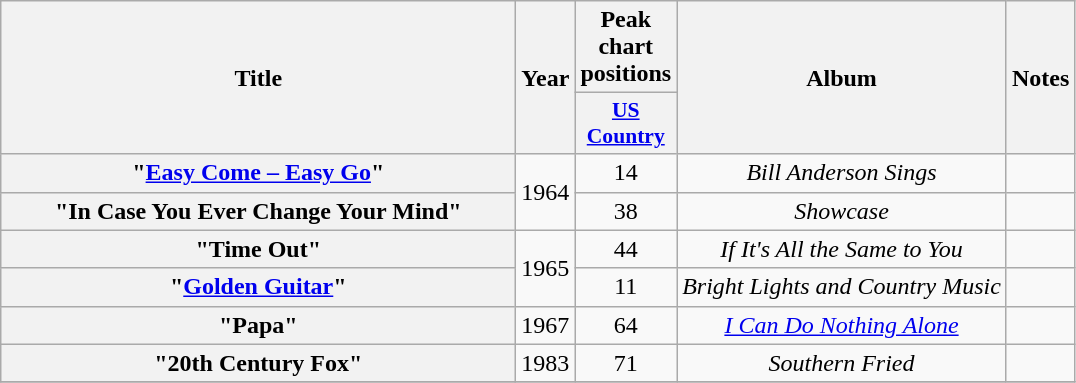<table class="wikitable plainrowheaders" style="text-align:center;" border="1">
<tr>
<th scope="col" rowspan="2" style="width:21em;">Title</th>
<th scope="col" rowspan="2">Year</th>
<th scope="col" colspan="1">Peak<br>chart<br>positions</th>
<th scope="col" rowspan="2">Album</th>
<th scope="col" rowspan="2">Notes</th>
</tr>
<tr>
<th scope="col" style="width:3em;font-size:90%;"><a href='#'>US<br>Country</a><br></th>
</tr>
<tr>
<th scope="row">"<a href='#'>Easy Come – Easy Go</a>"</th>
<td rowspan="2">1964</td>
<td>14</td>
<td><em>Bill Anderson Sings</em></td>
<td></td>
</tr>
<tr>
<th scope="row">"In Case You Ever Change Your Mind"</th>
<td>38</td>
<td><em>Showcase</em></td>
<td></td>
</tr>
<tr>
<th scope="row">"Time Out"<br></th>
<td rowspan="2">1965</td>
<td>44</td>
<td><em>If It's All the Same to You</em></td>
<td></td>
</tr>
<tr>
<th scope="row">"<a href='#'>Golden Guitar</a>"</th>
<td>11</td>
<td><em>Bright Lights and Country Music</em></td>
<td></td>
</tr>
<tr>
<th scope="row">"Papa"</th>
<td>1967</td>
<td>64</td>
<td><em><a href='#'>I Can Do Nothing Alone</a></em></td>
<td></td>
</tr>
<tr>
<th scope="row">"20th Century Fox"</th>
<td>1983</td>
<td>71</td>
<td><em>Southern Fried</em></td>
<td></td>
</tr>
<tr>
</tr>
</table>
